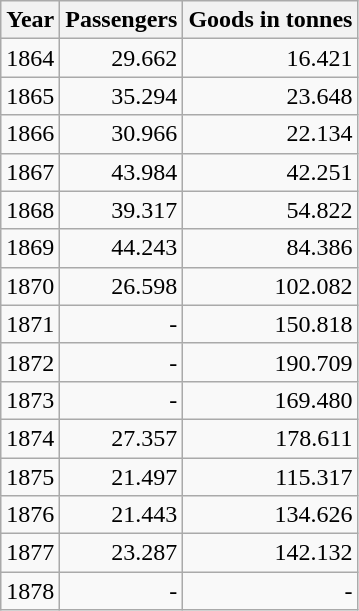<table class="wikitable sortable float-right">
<tr>
<th class="hintergrundfarbe5">Year</th>
<th class="hintergrundfarbe5">Passengers</th>
<th class="hintergrundfarbe5">Goods in tonnes</th>
</tr>
<tr>
<td align="center">1864</td>
<td align="right">29.662</td>
<td align="right">16.421</td>
</tr>
<tr>
<td align="center">1865</td>
<td align="right">35.294</td>
<td align="right">23.648</td>
</tr>
<tr>
<td align="center">1866</td>
<td align="right">30.966</td>
<td align="right">22.134</td>
</tr>
<tr>
<td align="center">1867</td>
<td align="right">43.984</td>
<td align="right">42.251</td>
</tr>
<tr>
<td align="center">1868</td>
<td align="right">39.317</td>
<td align="right">54.822</td>
</tr>
<tr>
<td align="center">1869</td>
<td align="right">44.243</td>
<td align="right">84.386</td>
</tr>
<tr>
<td align="center">1870</td>
<td align="right">26.598</td>
<td align="right">102.082</td>
</tr>
<tr>
<td align="center">1871</td>
<td align="right">-</td>
<td align="right">150.818</td>
</tr>
<tr>
<td align="center">1872</td>
<td align="right">-</td>
<td align="right">190.709</td>
</tr>
<tr>
<td align="center">1873</td>
<td align="right">-</td>
<td align="right">169.480</td>
</tr>
<tr>
<td align="center">1874</td>
<td align="right">27.357</td>
<td align="right">178.611</td>
</tr>
<tr>
<td align="center">1875</td>
<td align="right">21.497</td>
<td align="right">115.317</td>
</tr>
<tr>
<td align="center">1876</td>
<td align="right">21.443</td>
<td align="right">134.626</td>
</tr>
<tr>
<td align="center">1877</td>
<td align="right">23.287</td>
<td align="right">142.132</td>
</tr>
<tr>
<td align="center">1878</td>
<td align="right">-</td>
<td align="right">-</td>
</tr>
</table>
